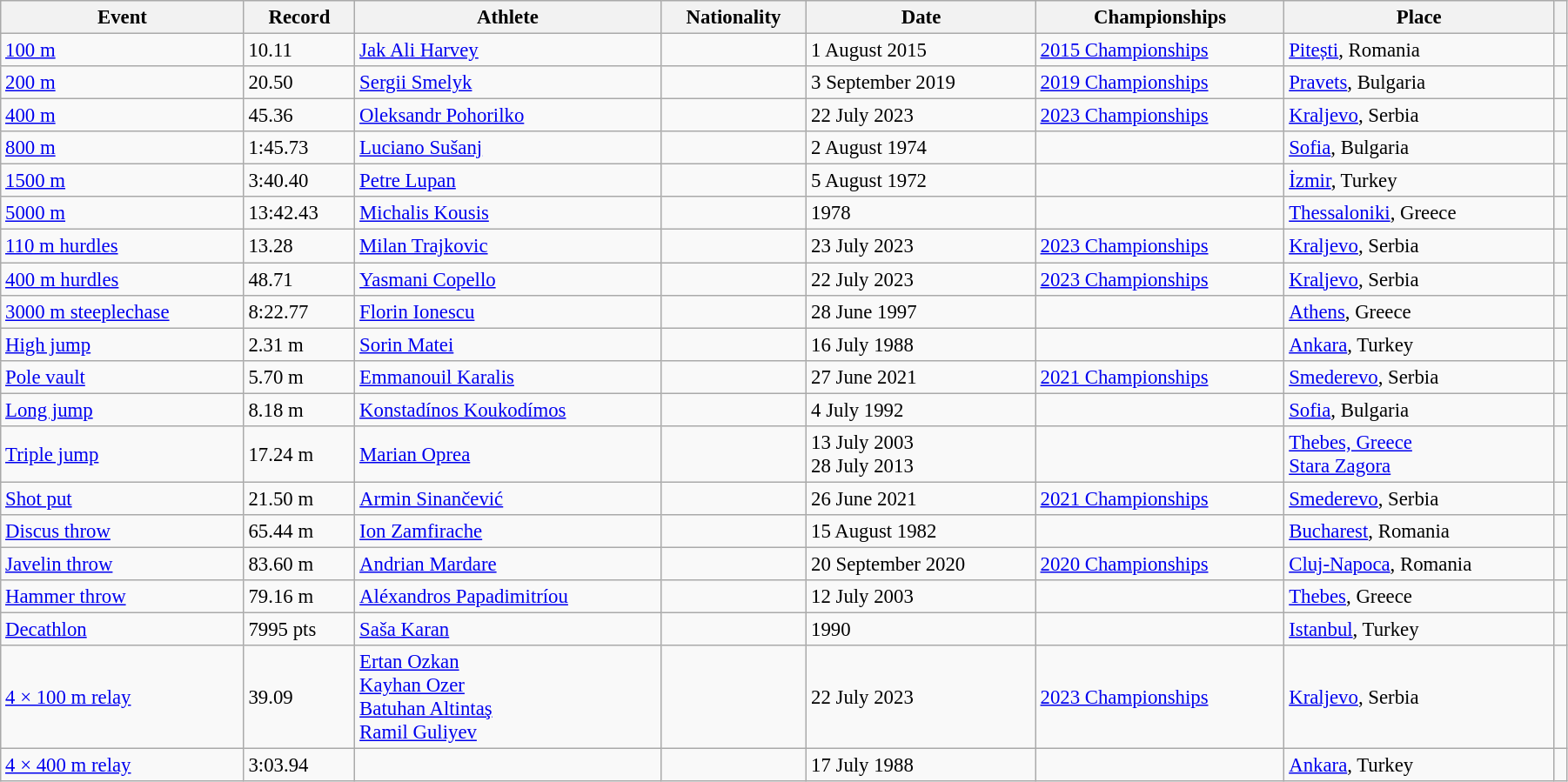<table class="wikitable" style="font-size:95%; width: 95%;">
<tr>
<th>Event</th>
<th>Record</th>
<th>Athlete</th>
<th>Nationality</th>
<th>Date</th>
<th>Championships</th>
<th>Place</th>
<th></th>
</tr>
<tr>
<td><a href='#'>100 m</a></td>
<td>10.11 </td>
<td><a href='#'>Jak Ali Harvey</a></td>
<td></td>
<td>1 August 2015</td>
<td><a href='#'>2015 Championships</a></td>
<td><a href='#'>Pitești</a>, Romania</td>
<td></td>
</tr>
<tr>
<td><a href='#'>200 m</a></td>
<td>20.50 </td>
<td><a href='#'>Sergii Smelyk</a></td>
<td></td>
<td>3 September 2019</td>
<td><a href='#'>2019 Championships</a></td>
<td><a href='#'>Pravets</a>, Bulgaria</td>
<td></td>
</tr>
<tr>
<td><a href='#'>400 m</a></td>
<td>45.36</td>
<td><a href='#'>Oleksandr Pohorilko</a></td>
<td></td>
<td>22 July 2023</td>
<td><a href='#'>2023 Championships</a></td>
<td><a href='#'>Kraljevo</a>, Serbia</td>
<td></td>
</tr>
<tr>
<td><a href='#'>800 m</a></td>
<td>1:45.73</td>
<td><a href='#'>Luciano Sušanj</a></td>
<td></td>
<td>2 August 1974</td>
<td></td>
<td><a href='#'>Sofia</a>, Bulgaria</td>
<td></td>
</tr>
<tr>
<td><a href='#'>1500 m</a></td>
<td>3:40.40</td>
<td><a href='#'>Petre Lupan</a></td>
<td></td>
<td>5 August 1972</td>
<td></td>
<td><a href='#'>İzmir</a>, Turkey</td>
<td></td>
</tr>
<tr>
<td><a href='#'>5000 m</a></td>
<td>13:42.43</td>
<td><a href='#'>Michalis Kousis</a></td>
<td></td>
<td>1978</td>
<td></td>
<td><a href='#'>Thessaloniki</a>, Greece</td>
<td></td>
</tr>
<tr>
<td><a href='#'>110 m hurdles</a></td>
<td>13.28 </td>
<td><a href='#'>Milan Trajkovic</a></td>
<td></td>
<td>23 July 2023</td>
<td><a href='#'>2023 Championships</a></td>
<td><a href='#'>Kraljevo</a>, Serbia</td>
<td></td>
</tr>
<tr>
<td><a href='#'>400 m hurdles</a></td>
<td>48.71</td>
<td><a href='#'>Yasmani Copello</a></td>
<td></td>
<td>22 July 2023</td>
<td><a href='#'>2023 Championships</a></td>
<td><a href='#'>Kraljevo</a>, Serbia</td>
<td></td>
</tr>
<tr>
<td><a href='#'>3000 m steeplechase</a></td>
<td>8:22.77</td>
<td><a href='#'>Florin Ionescu</a></td>
<td></td>
<td>28 June 1997</td>
<td></td>
<td><a href='#'>Athens</a>, Greece</td>
<td></td>
</tr>
<tr>
<td><a href='#'>High jump</a></td>
<td>2.31 m</td>
<td><a href='#'>Sorin Matei</a></td>
<td></td>
<td>16 July 1988</td>
<td></td>
<td><a href='#'>Ankara</a>, Turkey</td>
<td></td>
</tr>
<tr>
<td><a href='#'>Pole vault</a></td>
<td>5.70 m</td>
<td><a href='#'>Emmanouil Karalis</a></td>
<td></td>
<td>27 June 2021</td>
<td><a href='#'>2021 Championships</a></td>
<td><a href='#'>Smederevo</a>, Serbia</td>
<td></td>
</tr>
<tr>
<td><a href='#'>Long jump</a></td>
<td>8.18 m </td>
<td><a href='#'>Konstadínos Koukodímos</a></td>
<td></td>
<td>4 July 1992</td>
<td></td>
<td><a href='#'>Sofia</a>, Bulgaria</td>
<td></td>
</tr>
<tr>
<td><a href='#'>Triple jump</a></td>
<td>17.24 m</td>
<td><a href='#'>Marian Oprea</a></td>
<td></td>
<td>13 July 2003<br>28 July 2013</td>
<td></td>
<td><a href='#'>Thebes, Greece</a><br><a href='#'>Stara Zagora</a></td>
<td></td>
</tr>
<tr>
<td><a href='#'>Shot put</a></td>
<td>21.50 m</td>
<td><a href='#'>Armin Sinančević</a></td>
<td></td>
<td>26 June 2021</td>
<td><a href='#'>2021 Championships</a></td>
<td><a href='#'>Smederevo</a>, Serbia</td>
<td></td>
</tr>
<tr>
<td><a href='#'>Discus throw</a></td>
<td>65.44 m</td>
<td><a href='#'>Ion Zamfirache</a></td>
<td></td>
<td>15 August 1982</td>
<td></td>
<td><a href='#'>Bucharest</a>, Romania</td>
<td></td>
</tr>
<tr>
<td><a href='#'>Javelin throw</a></td>
<td>83.60 m</td>
<td><a href='#'>Andrian Mardare</a></td>
<td></td>
<td>20 September 2020</td>
<td><a href='#'>2020 Championships</a></td>
<td><a href='#'>Cluj-Napoca</a>, Romania</td>
<td></td>
</tr>
<tr>
<td><a href='#'>Hammer throw</a></td>
<td>79.16 m</td>
<td><a href='#'>Aléxandros Papadimitríou</a></td>
<td></td>
<td>12 July 2003</td>
<td></td>
<td><a href='#'>Thebes</a>, Greece</td>
<td></td>
</tr>
<tr>
<td><a href='#'>Decathlon</a></td>
<td>7995 pts</td>
<td><a href='#'>Saša Karan</a></td>
<td></td>
<td>1990</td>
<td></td>
<td><a href='#'>Istanbul</a>, Turkey</td>
<td></td>
</tr>
<tr>
<td><a href='#'>4 × 100 m relay</a></td>
<td>39.09</td>
<td><a href='#'>Ertan Ozkan</a><br><a href='#'>Kayhan Ozer</a><br><a href='#'>Batuhan Altintaş</a><br><a href='#'>Ramil Guliyev</a></td>
<td></td>
<td>22 July 2023</td>
<td><a href='#'>2023 Championships</a></td>
<td><a href='#'>Kraljevo</a>, Serbia</td>
<td></td>
</tr>
<tr>
<td><a href='#'>4 × 400 m relay</a></td>
<td>3:03.94</td>
<td></td>
<td></td>
<td>17 July 1988</td>
<td></td>
<td><a href='#'>Ankara</a>, Turkey</td>
<td></td>
</tr>
</table>
